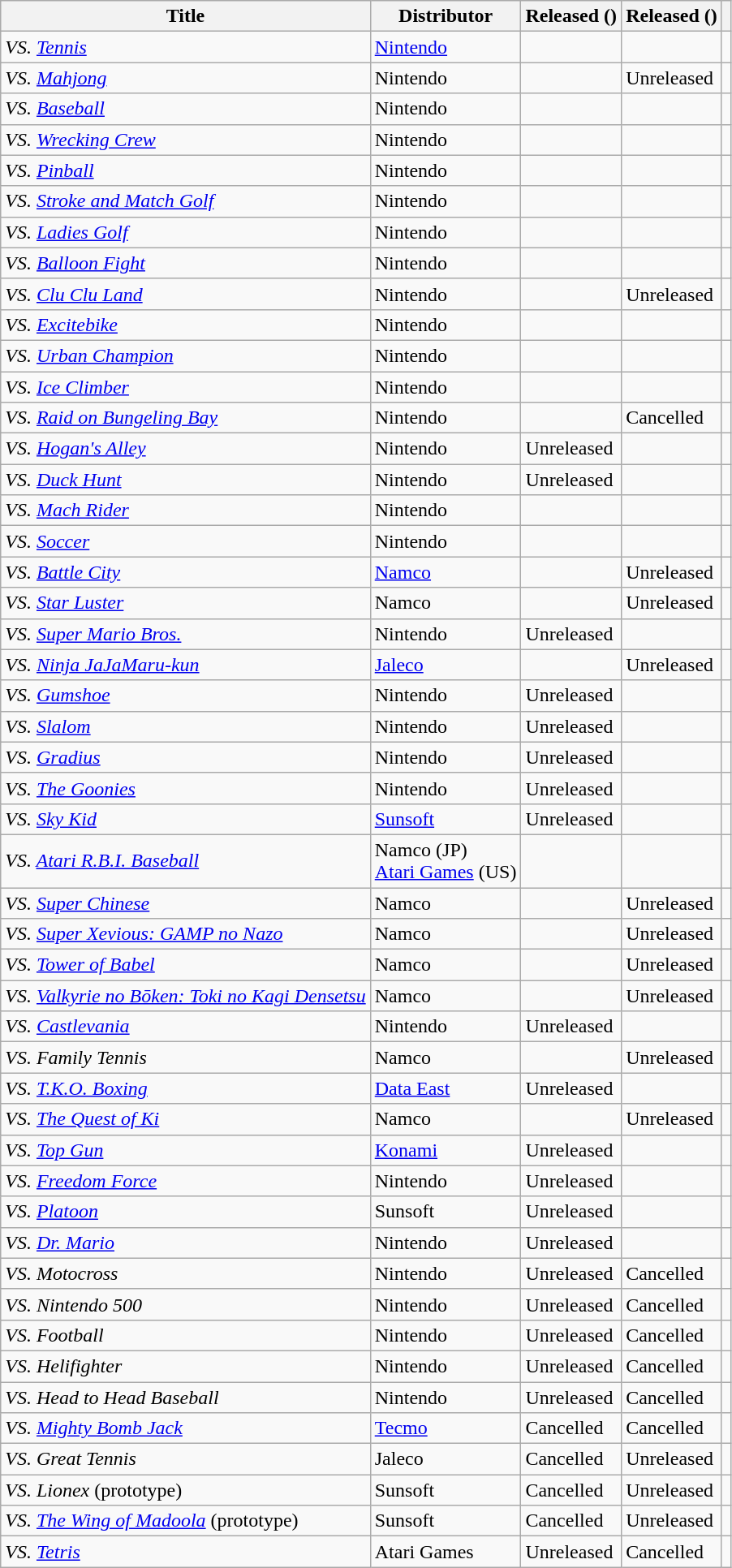<table class="wikitable plainrowheaders sortable">
<tr>
<th>Title</th>
<th>Distributor</th>
<th>Released ()</th>
<th>Released ()</th>
<th class="unsortable"></th>
</tr>
<tr>
<td><em>VS. <a href='#'>Tennis</a></em></td>
<td><a href='#'>Nintendo</a></td>
<td></td>
<td></td>
<td></td>
</tr>
<tr>
<td><em>VS. <a href='#'>Mahjong</a></em></td>
<td>Nintendo</td>
<td></td>
<td>Unreleased</td>
<td></td>
</tr>
<tr>
<td><em>VS. <a href='#'>Baseball</a></em></td>
<td>Nintendo</td>
<td></td>
<td></td>
<td></td>
</tr>
<tr>
<td><em>VS. <a href='#'>Wrecking Crew</a></em></td>
<td>Nintendo</td>
<td></td>
<td></td>
<td></td>
</tr>
<tr>
<td><em>VS. <a href='#'>Pinball</a></em></td>
<td>Nintendo</td>
<td></td>
<td></td>
<td></td>
</tr>
<tr>
<td><em>VS. <a href='#'>Stroke and Match Golf</a></em></td>
<td>Nintendo</td>
<td></td>
<td></td>
<td></td>
</tr>
<tr>
<td><em>VS. <a href='#'>Ladies Golf</a></em></td>
<td>Nintendo</td>
<td></td>
<td></td>
<td></td>
</tr>
<tr>
<td><em>VS. <a href='#'>Balloon Fight</a></em></td>
<td>Nintendo</td>
<td></td>
<td></td>
<td></td>
</tr>
<tr>
<td><em>VS. <a href='#'>Clu Clu Land</a></em></td>
<td>Nintendo</td>
<td></td>
<td>Unreleased</td>
<td></td>
</tr>
<tr>
<td><em>VS. <a href='#'>Excitebike</a></em></td>
<td>Nintendo</td>
<td></td>
<td></td>
<td></td>
</tr>
<tr>
<td><em>VS. <a href='#'>Urban Champion</a></em></td>
<td>Nintendo</td>
<td></td>
<td></td>
<td></td>
</tr>
<tr>
<td><em>VS. <a href='#'>Ice Climber</a></em></td>
<td>Nintendo</td>
<td></td>
<td></td>
<td></td>
</tr>
<tr>
<td><em>VS. <a href='#'>Raid on Bungeling Bay</a></em></td>
<td>Nintendo</td>
<td></td>
<td>Cancelled</td>
<td></td>
</tr>
<tr>
<td><em>VS. <a href='#'>Hogan's Alley</a></em></td>
<td>Nintendo</td>
<td>Unreleased</td>
<td></td>
<td></td>
</tr>
<tr>
<td><em>VS. <a href='#'>Duck Hunt</a></em></td>
<td>Nintendo</td>
<td>Unreleased</td>
<td></td>
<td></td>
</tr>
<tr>
<td><em>VS. <a href='#'>Mach Rider</a></em></td>
<td>Nintendo</td>
<td></td>
<td></td>
<td></td>
</tr>
<tr>
<td><em>VS. <a href='#'>Soccer</a></em></td>
<td>Nintendo</td>
<td></td>
<td></td>
<td></td>
</tr>
<tr>
<td><em>VS. <a href='#'>Battle City</a></em></td>
<td><a href='#'>Namco</a></td>
<td></td>
<td>Unreleased</td>
<td></td>
</tr>
<tr>
<td><em>VS. <a href='#'>Star Luster</a></em></td>
<td>Namco</td>
<td></td>
<td>Unreleased</td>
<td></td>
</tr>
<tr>
<td><em>VS. <a href='#'>Super Mario Bros.</a></em></td>
<td>Nintendo</td>
<td>Unreleased</td>
<td></td>
<td></td>
</tr>
<tr>
<td><em>VS. <a href='#'>Ninja JaJaMaru-kun</a></em></td>
<td><a href='#'>Jaleco</a></td>
<td></td>
<td>Unreleased</td>
<td></td>
</tr>
<tr>
<td><em>VS. <a href='#'>Gumshoe</a></em></td>
<td>Nintendo</td>
<td>Unreleased</td>
<td></td>
<td></td>
</tr>
<tr>
<td><em>VS. <a href='#'>Slalom</a></em></td>
<td>Nintendo</td>
<td>Unreleased</td>
<td></td>
<td></td>
</tr>
<tr>
<td><em>VS. <a href='#'>Gradius</a></em></td>
<td>Nintendo</td>
<td>Unreleased</td>
<td></td>
<td></td>
</tr>
<tr>
<td><em>VS. <a href='#'>The Goonies</a></em></td>
<td>Nintendo</td>
<td>Unreleased</td>
<td></td>
<td></td>
</tr>
<tr>
<td><em>VS. <a href='#'>Sky Kid</a></em></td>
<td><a href='#'>Sunsoft</a></td>
<td>Unreleased</td>
<td></td>
<td></td>
</tr>
<tr>
<td><em>VS. <a href='#'>Atari R.B.I. Baseball</a></em></td>
<td>Namco (JP)<br><a href='#'>Atari Games</a> (US)</td>
<td></td>
<td></td>
<td></td>
</tr>
<tr>
<td><em>VS. <a href='#'>Super Chinese</a></em></td>
<td>Namco</td>
<td></td>
<td>Unreleased</td>
<td></td>
</tr>
<tr>
<td><em>VS. <a href='#'>Super Xevious: GAMP no Nazo</a></em></td>
<td>Namco</td>
<td></td>
<td>Unreleased</td>
<td></td>
</tr>
<tr>
<td><em>VS. <a href='#'>Tower of Babel</a></em></td>
<td>Namco</td>
<td></td>
<td>Unreleased</td>
<td></td>
</tr>
<tr>
<td><em>VS. <a href='#'>Valkyrie no Bōken: Toki no Kagi Densetsu</a></em></td>
<td>Namco</td>
<td></td>
<td>Unreleased</td>
<td></td>
</tr>
<tr>
<td><em>VS. <a href='#'>Castlevania</a></em></td>
<td>Nintendo</td>
<td>Unreleased</td>
<td></td>
<td></td>
</tr>
<tr>
<td><em>VS. Family Tennis</em></td>
<td>Namco</td>
<td></td>
<td>Unreleased</td>
<td></td>
</tr>
<tr>
<td><em>VS. <a href='#'>T.K.O. Boxing</a></em></td>
<td><a href='#'>Data East</a></td>
<td>Unreleased</td>
<td></td>
<td></td>
</tr>
<tr>
<td><em>VS. <a href='#'>The Quest of Ki</a></em></td>
<td>Namco</td>
<td></td>
<td>Unreleased</td>
<td></td>
</tr>
<tr>
<td><em>VS. <a href='#'>Top Gun</a></em></td>
<td><a href='#'>Konami</a></td>
<td>Unreleased</td>
<td></td>
<td></td>
</tr>
<tr>
<td><em>VS. <a href='#'>Freedom Force</a></em></td>
<td>Nintendo</td>
<td>Unreleased</td>
<td></td>
<td></td>
</tr>
<tr>
<td><em>VS. <a href='#'>Platoon</a></em></td>
<td>Sunsoft</td>
<td>Unreleased</td>
<td></td>
<td></td>
</tr>
<tr>
<td><em>VS. <a href='#'>Dr. Mario</a></em></td>
<td>Nintendo</td>
<td>Unreleased</td>
<td></td>
<td></td>
</tr>
<tr>
<td><em>VS. Motocross</em></td>
<td>Nintendo</td>
<td>Unreleased</td>
<td>Cancelled</td>
<td></td>
</tr>
<tr>
<td><em>VS. Nintendo 500</em></td>
<td>Nintendo</td>
<td>Unreleased</td>
<td>Cancelled</td>
<td></td>
</tr>
<tr>
<td><em>VS. Football</em></td>
<td>Nintendo</td>
<td>Unreleased</td>
<td>Cancelled</td>
<td></td>
</tr>
<tr>
<td><em>VS. Helifighter</em></td>
<td>Nintendo</td>
<td>Unreleased</td>
<td>Cancelled</td>
<td></td>
</tr>
<tr>
<td><em>VS. Head to Head Baseball</em></td>
<td>Nintendo</td>
<td>Unreleased</td>
<td>Cancelled</td>
<td></td>
</tr>
<tr>
<td><em>VS. <a href='#'>Mighty Bomb Jack</a></em></td>
<td><a href='#'>Tecmo</a></td>
<td>Cancelled</td>
<td>Cancelled</td>
<td></td>
</tr>
<tr>
<td><em>VS. Great Tennis</em></td>
<td>Jaleco</td>
<td>Cancelled</td>
<td>Unreleased</td>
<td></td>
</tr>
<tr>
<td><em>VS. Lionex</em> (prototype)</td>
<td>Sunsoft</td>
<td>Cancelled</td>
<td>Unreleased</td>
<td></td>
</tr>
<tr>
<td><em>VS. <a href='#'>The Wing of Madoola</a></em> (prototype)</td>
<td>Sunsoft</td>
<td>Cancelled</td>
<td>Unreleased</td>
<td></td>
</tr>
<tr>
<td><em>VS. <a href='#'>Tetris</a></em></td>
<td>Atari Games</td>
<td>Unreleased</td>
<td>Cancelled</td>
<td></td>
</tr>
</table>
